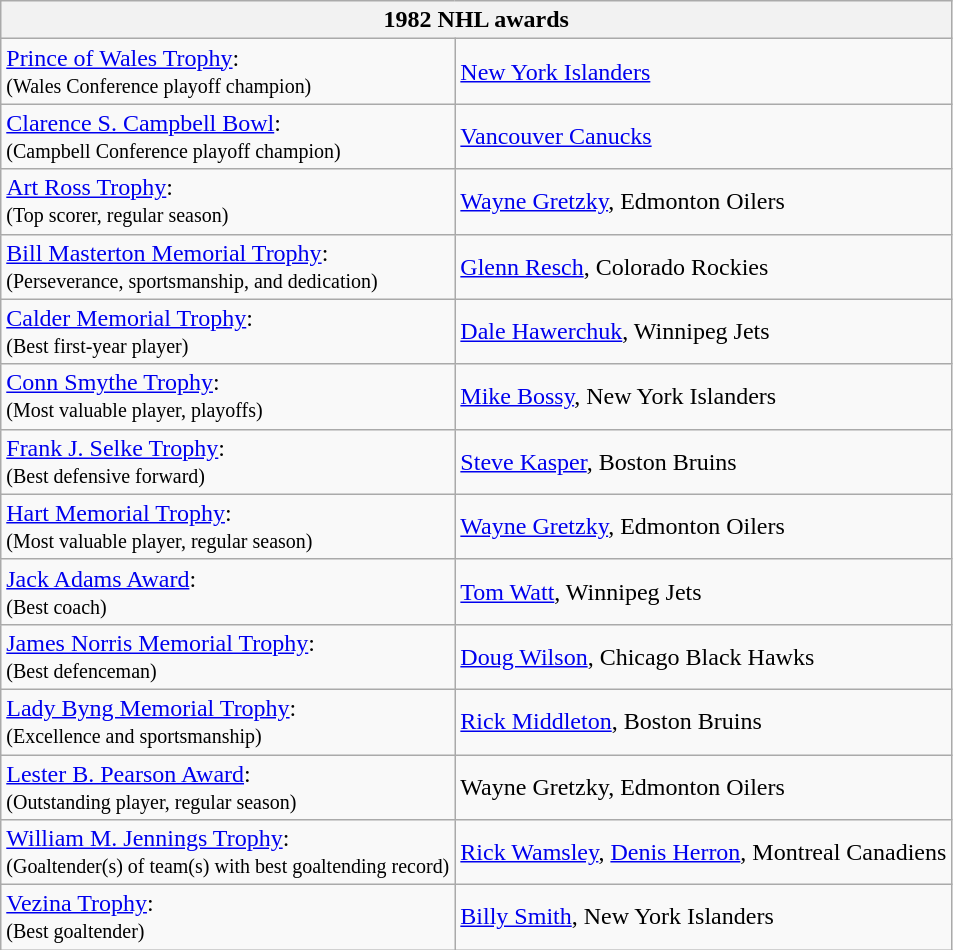<table class="wikitable">
<tr>
<th bgcolor="#DDDDDD" colspan="2">1982 NHL awards</th>
</tr>
<tr>
<td><a href='#'>Prince of Wales Trophy</a>:<br><small>(Wales Conference playoff champion)</small></td>
<td><a href='#'>New York Islanders</a></td>
</tr>
<tr>
<td><a href='#'>Clarence S. Campbell Bowl</a>:<br><small>(Campbell Conference playoff champion)</small></td>
<td><a href='#'>Vancouver Canucks</a></td>
</tr>
<tr>
<td><a href='#'>Art Ross Trophy</a>:<br><small>(Top scorer, regular season)</small></td>
<td><a href='#'>Wayne Gretzky</a>, Edmonton Oilers</td>
</tr>
<tr>
<td><a href='#'>Bill Masterton Memorial Trophy</a>:<br><small>(Perseverance, sportsmanship, and dedication)</small></td>
<td><a href='#'>Glenn Resch</a>, Colorado Rockies</td>
</tr>
<tr>
<td><a href='#'>Calder Memorial Trophy</a>:<br><small>(Best first-year player)</small></td>
<td><a href='#'>Dale Hawerchuk</a>, Winnipeg Jets</td>
</tr>
<tr>
<td><a href='#'>Conn Smythe Trophy</a>:<br><small>(Most valuable player, playoffs)</small></td>
<td><a href='#'>Mike Bossy</a>, New York Islanders</td>
</tr>
<tr>
<td><a href='#'>Frank J. Selke Trophy</a>:<br><small>(Best defensive forward)</small></td>
<td><a href='#'>Steve Kasper</a>, Boston Bruins</td>
</tr>
<tr>
<td><a href='#'>Hart Memorial Trophy</a>:<br><small>(Most valuable player, regular season)</small></td>
<td><a href='#'>Wayne Gretzky</a>, Edmonton Oilers</td>
</tr>
<tr>
<td><a href='#'>Jack Adams Award</a>:<br><small>(Best coach)</small></td>
<td><a href='#'>Tom Watt</a>, Winnipeg Jets</td>
</tr>
<tr>
<td><a href='#'>James Norris Memorial Trophy</a>:<br><small>(Best defenceman)</small></td>
<td><a href='#'>Doug Wilson</a>, Chicago Black Hawks</td>
</tr>
<tr>
<td><a href='#'>Lady Byng Memorial Trophy</a>:<br><small>(Excellence and sportsmanship)</small></td>
<td><a href='#'>Rick Middleton</a>, Boston Bruins</td>
</tr>
<tr>
<td><a href='#'>Lester B. Pearson Award</a>:<br><small>(Outstanding player, regular season)</small></td>
<td>Wayne Gretzky, Edmonton Oilers</td>
</tr>
<tr>
<td><a href='#'>William M. Jennings Trophy</a>:<br><small>(Goaltender(s) of team(s) with best goaltending record)</small></td>
<td><a href='#'>Rick Wamsley</a>, <a href='#'>Denis Herron</a>, Montreal Canadiens</td>
</tr>
<tr>
<td><a href='#'>Vezina Trophy</a>:<br><small>(Best goaltender)</small></td>
<td><a href='#'>Billy Smith</a>, New York Islanders</td>
</tr>
</table>
